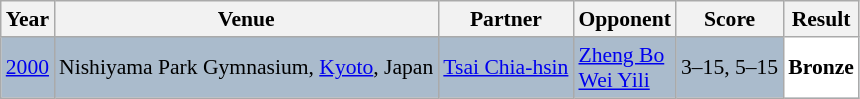<table class="sortable wikitable" style="font-size: 90%;">
<tr>
<th>Year</th>
<th>Venue</th>
<th>Partner</th>
<th>Opponent</th>
<th>Score</th>
<th>Result</th>
</tr>
<tr style="background:#AABBCC">
<td align="center"><a href='#'>2000</a></td>
<td align="left">Nishiyama Park Gymnasium, <a href='#'>Kyoto</a>, Japan</td>
<td align="left"> <a href='#'>Tsai Chia-hsin</a></td>
<td align="left"> <a href='#'>Zheng Bo</a><br> <a href='#'>Wei Yili</a></td>
<td align="left">3–15, 5–15</td>
<td style="text-align:left; background:white"> <strong>Bronze</strong></td>
</tr>
</table>
